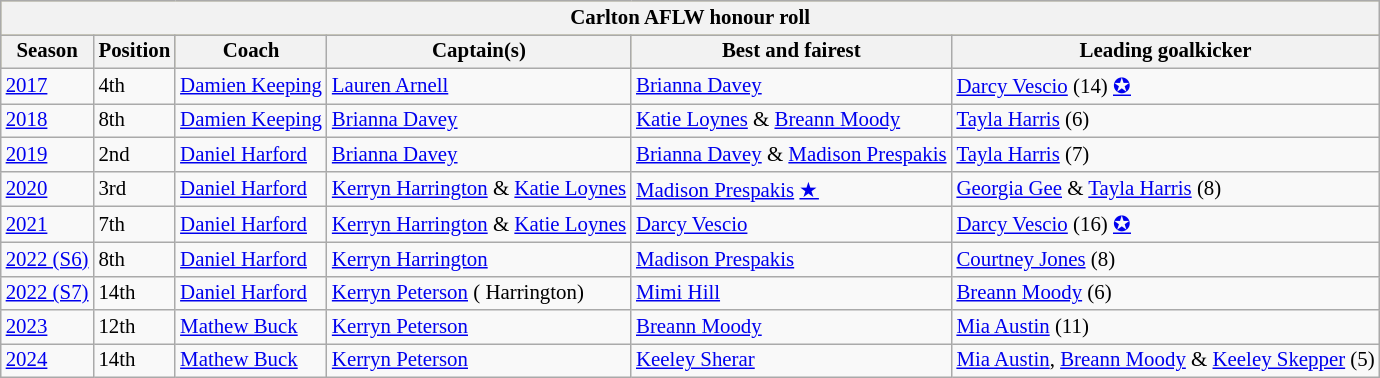<table class="wikitable">
<tr style="background:#bdb76b;font-size: 87%">
<th colspan="9">Carlton AFLW honour roll</th>
</tr>
<tr style="background:#bdb76b;font-size: 87%;">
<th>Season</th>
<th>Position</th>
<th>Coach</th>
<th>Captain(s)</th>
<th>Best and fairest</th>
<th>Leading goalkicker</th>
</tr>
<tr style="font-size: 87%;">
<td><a href='#'>2017</a></td>
<td>4th</td>
<td><a href='#'>Damien Keeping</a></td>
<td><a href='#'>Lauren Arnell</a></td>
<td><a href='#'>Brianna Davey</a></td>
<td><a href='#'>Darcy Vescio</a> (14) <a href='#'>✪</a></td>
</tr>
<tr style="font-size: 87%;">
<td><a href='#'>2018</a></td>
<td>8th</td>
<td><a href='#'>Damien Keeping</a></td>
<td><a href='#'>Brianna Davey</a></td>
<td><a href='#'>Katie Loynes</a> & <a href='#'>Breann Moody</a></td>
<td><a href='#'>Tayla Harris</a> (6)</td>
</tr>
<tr style="font-size: 87%;">
<td><a href='#'>2019</a></td>
<td>2nd</td>
<td><a href='#'>Daniel Harford</a></td>
<td><a href='#'>Brianna Davey</a></td>
<td><a href='#'>Brianna Davey</a> & <a href='#'>Madison Prespakis</a></td>
<td><a href='#'>Tayla Harris</a> (7)</td>
</tr>
<tr style="font-size: 87%;">
<td><a href='#'>2020</a></td>
<td>3rd</td>
<td><a href='#'>Daniel Harford</a></td>
<td><a href='#'>Kerryn Harrington</a> & <a href='#'>Katie Loynes</a></td>
<td><a href='#'>Madison Prespakis</a> <a href='#'>★</a></td>
<td><a href='#'>Georgia Gee</a> & <a href='#'>Tayla Harris</a> (8)</td>
</tr>
<tr style="font-size: 87%;">
<td><a href='#'>2021</a></td>
<td>7th</td>
<td><a href='#'>Daniel Harford</a></td>
<td><a href='#'>Kerryn Harrington</a> & <a href='#'>Katie Loynes</a></td>
<td><a href='#'>Darcy Vescio</a></td>
<td><a href='#'>Darcy Vescio</a> (16) <a href='#'>✪</a></td>
</tr>
<tr style="font-size: 87%;">
<td><a href='#'>2022 (S6)</a></td>
<td>8th</td>
<td><a href='#'>Daniel Harford</a></td>
<td><a href='#'>Kerryn Harrington</a></td>
<td><a href='#'>Madison Prespakis</a></td>
<td><a href='#'>Courtney Jones</a> (8)</td>
</tr>
<tr style="font-size: 87%;">
<td><a href='#'>2022 (S7)</a></td>
<td>14th</td>
<td><a href='#'>Daniel Harford</a></td>
<td><a href='#'>Kerryn Peterson</a> ( Harrington)</td>
<td><a href='#'>Mimi Hill</a></td>
<td><a href='#'>Breann Moody</a> (6)</td>
</tr>
<tr style="font-size: 87%;">
<td><a href='#'>2023</a></td>
<td>12th</td>
<td><a href='#'>Mathew Buck</a></td>
<td><a href='#'>Kerryn Peterson</a></td>
<td><a href='#'>Breann Moody</a></td>
<td><a href='#'>Mia Austin</a> (11)</td>
</tr>
<tr style="font-size: 87%;">
<td><a href='#'>2024</a></td>
<td>14th</td>
<td><a href='#'>Mathew Buck</a></td>
<td><a href='#'>Kerryn Peterson</a></td>
<td><a href='#'>Keeley Sherar</a></td>
<td><a href='#'>Mia Austin</a>, <a href='#'>Breann Moody</a> & <a href='#'>Keeley Skepper</a> (5)</td>
</tr>
</table>
